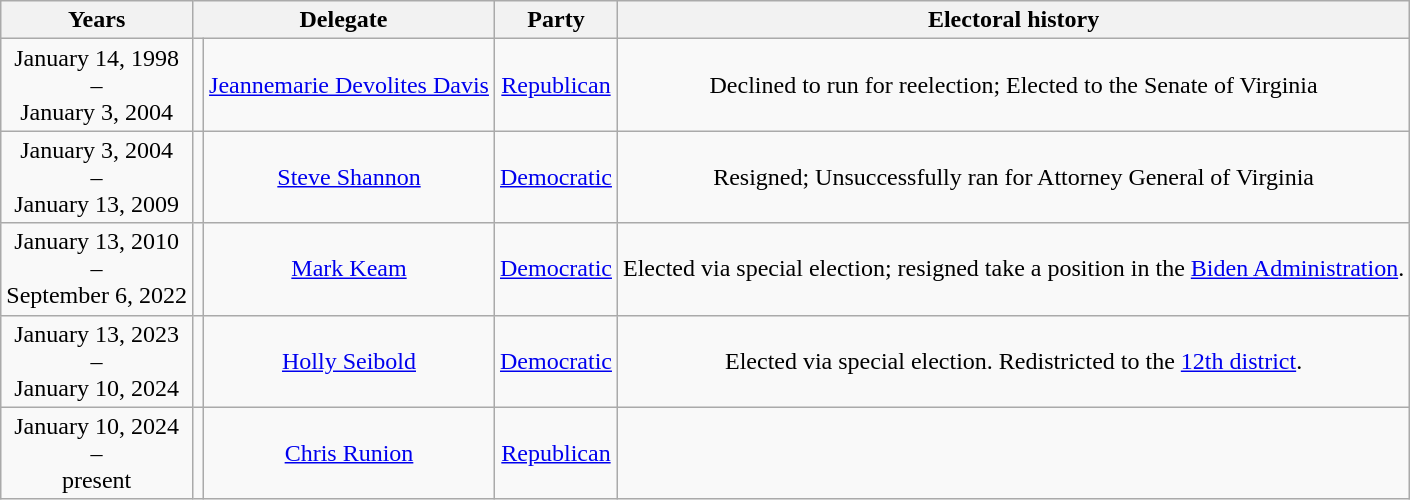<table class=wikitable style="text-align:center">
<tr valign=bottom>
<th>Years</th>
<th colspan=2>Delegate</th>
<th>Party</th>
<th>Electoral history</th>
</tr>
<tr>
<td nowrap><span>January 14, 1998</span><br>–<br><span>January 3, 2004</span></td>
<td></td>
<td><a href='#'>Jeannemarie Devolites Davis</a></td>
<td><a href='#'>Republican</a></td>
<td>Declined to run for reelection; Elected to the Senate of Virginia</td>
</tr>
<tr>
<td nowrap><span>January 3, 2004</span><br>–<br><span>January 13, 2009</span></td>
<td align=left></td>
<td><a href='#'>Steve Shannon</a></td>
<td><a href='#'>Democratic</a></td>
<td>Resigned; Unsuccessfully ran for Attorney General of Virginia</td>
</tr>
<tr>
<td nowrap><span>January 13, 2010</span><br>–<br><span>September 6, 2022</span></td>
<td align=left></td>
<td><a href='#'>Mark Keam</a></td>
<td><a href='#'>Democratic</a></td>
<td>Elected via special election; resigned take a position in the <a href='#'>Biden Administration</a>.</td>
</tr>
<tr>
<td nowrap>January 13, 2023 <br>–<br>January 10, 2024</td>
<td></td>
<td><a href='#'>Holly Seibold</a></td>
<td><a href='#'>Democratic</a></td>
<td>Elected via special election. Redistricted to the <a href='#'>12th district</a>.</td>
</tr>
<tr>
<td nowrap>January 10, 2024 <br>–<br>present</td>
<td></td>
<td><a href='#'>Chris Runion</a></td>
<td><a href='#'>Republican</a></td>
<td></td>
</tr>
</table>
